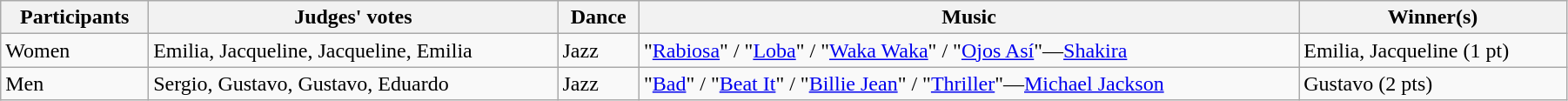<table class="wikitable" style="width:95%; white-space:nowrap">
<tr>
<th>Participants</th>
<th>Judges' votes</th>
<th>Dance</th>
<th>Music</th>
<th>Winner(s)</th>
</tr>
<tr>
<td>Women</td>
<td>Emilia, Jacqueline, Jacqueline, Emilia</td>
<td>Jazz</td>
<td>"<a href='#'>Rabiosa</a>" / "<a href='#'>Loba</a>" / "<a href='#'>Waka Waka</a>" / "<a href='#'>Ojos Así</a>"—<a href='#'>Shakira</a></td>
<td>Emilia, Jacqueline (1 pt)</td>
</tr>
<tr>
<td>Men</td>
<td>Sergio, Gustavo, Gustavo, Eduardo</td>
<td>Jazz</td>
<td>"<a href='#'>Bad</a>" / "<a href='#'>Beat It</a>" / "<a href='#'>Billie Jean</a>" / "<a href='#'>Thriller</a>"—<a href='#'>Michael Jackson</a></td>
<td>Gustavo (2 pts)</td>
</tr>
</table>
